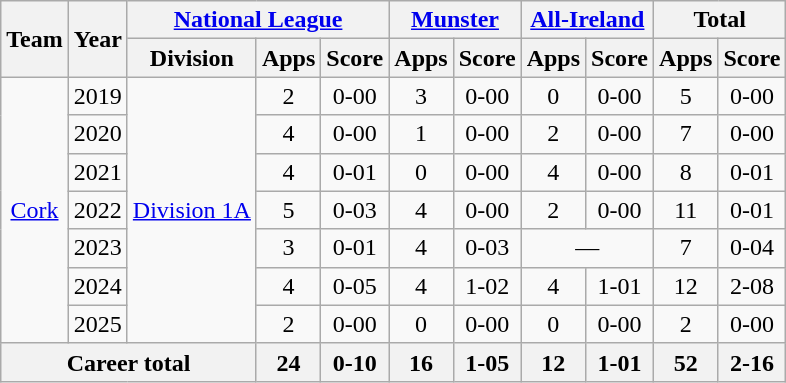<table class="wikitable" style="text-align:center">
<tr>
<th rowspan="2">Team</th>
<th rowspan="2">Year</th>
<th colspan="3"><a href='#'>National League</a></th>
<th colspan="2"><a href='#'>Munster</a></th>
<th colspan="2"><a href='#'>All-Ireland</a></th>
<th colspan="2">Total</th>
</tr>
<tr>
<th>Division</th>
<th>Apps</th>
<th>Score</th>
<th>Apps</th>
<th>Score</th>
<th>Apps</th>
<th>Score</th>
<th>Apps</th>
<th>Score</th>
</tr>
<tr>
<td rowspan="7"><a href='#'>Cork</a></td>
<td>2019</td>
<td rowspan="7"><a href='#'>Division 1A</a></td>
<td>2</td>
<td>0-00</td>
<td>3</td>
<td>0-00</td>
<td>0</td>
<td>0-00</td>
<td>5</td>
<td>0-00</td>
</tr>
<tr>
<td>2020</td>
<td>4</td>
<td>0-00</td>
<td>1</td>
<td>0-00</td>
<td>2</td>
<td>0-00</td>
<td>7</td>
<td>0-00</td>
</tr>
<tr>
<td>2021</td>
<td>4</td>
<td>0-01</td>
<td>0</td>
<td>0-00</td>
<td>4</td>
<td>0-00</td>
<td>8</td>
<td>0-01</td>
</tr>
<tr>
<td>2022</td>
<td>5</td>
<td>0-03</td>
<td>4</td>
<td>0-00</td>
<td>2</td>
<td>0-00</td>
<td>11</td>
<td>0-01</td>
</tr>
<tr>
<td>2023</td>
<td>3</td>
<td>0-01</td>
<td>4</td>
<td>0-03</td>
<td colspan=2>—</td>
<td>7</td>
<td>0-04</td>
</tr>
<tr>
<td>2024</td>
<td>4</td>
<td>0-05</td>
<td>4</td>
<td>1-02</td>
<td>4</td>
<td>1-01</td>
<td>12</td>
<td>2-08</td>
</tr>
<tr>
<td>2025</td>
<td>2</td>
<td>0-00</td>
<td>0</td>
<td>0-00</td>
<td>0</td>
<td>0-00</td>
<td>2</td>
<td>0-00</td>
</tr>
<tr>
<th colspan="3">Career total</th>
<th>24</th>
<th>0-10</th>
<th>16</th>
<th>1-05</th>
<th>12</th>
<th>1-01</th>
<th>52</th>
<th>2-16</th>
</tr>
</table>
